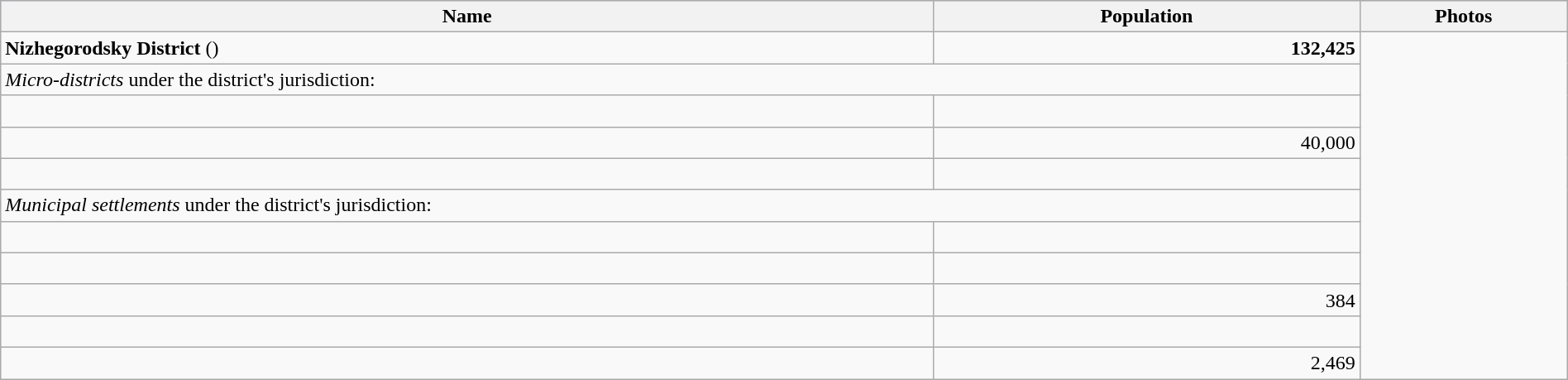<table width=100% class="wikitable">
<tr bgcolor="#CCCCFF" align="left">
<th>Name</th>
<th>Population</th>
<th>Photos</th>
</tr>
<tr valign="top">
<td><strong>Nizhegorodsky District</strong> ()</td>
<td align="right"><strong>132,425</strong></td>
<td rowspan=11></td>
</tr>
<tr valign="top">
<td colspan=2><em>Micro-districts</em> under the district's jurisdiction:</td>
</tr>
<tr>
<td><br></td>
<td align="right"></td>
</tr>
<tr>
<td><br></td>
<td align="right">40,000</td>
</tr>
<tr>
<td><br></td>
<td align="right"></td>
</tr>
<tr valign="top">
<td colspan=2><em>Municipal settlements</em> under the district's jurisdiction:</td>
</tr>
<tr>
<td><br></td>
<td align="right"></td>
</tr>
<tr>
<td><br></td>
<td align="right"></td>
</tr>
<tr>
<td><br></td>
<td align="right">384</td>
</tr>
<tr>
<td><br></td>
<td align="right"></td>
</tr>
<tr>
<td><br></td>
<td align="right">2,469</td>
</tr>
</table>
